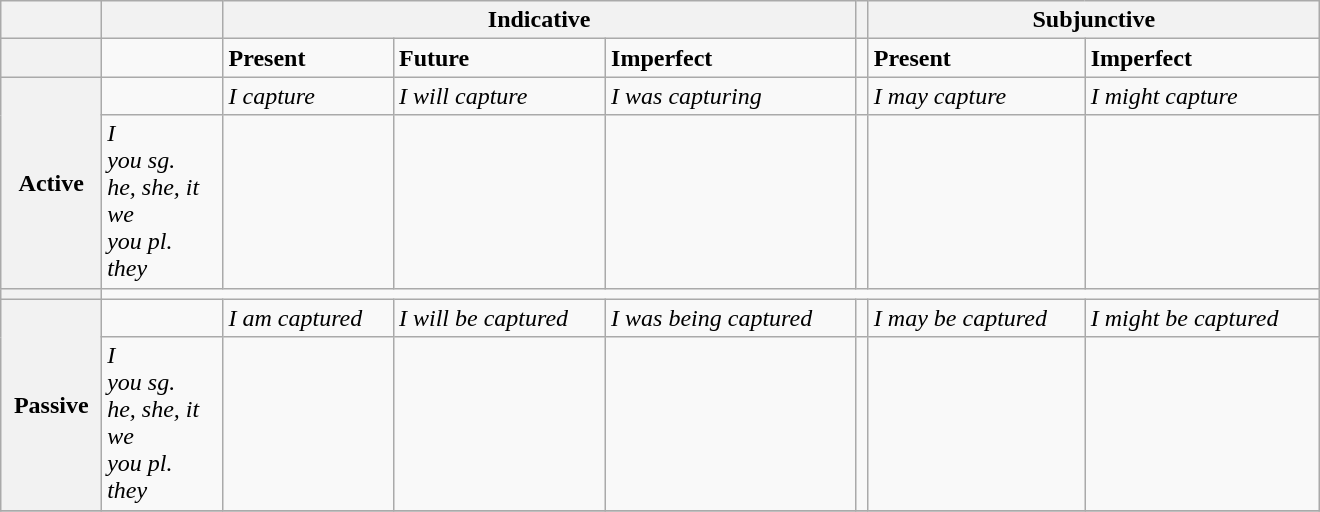<table class="wikitable" style="width: 55em;">
<tr>
<th></th>
<th></th>
<th colspan="3">Indicative</th>
<th></th>
<th colspan="2">Subjunctive</th>
</tr>
<tr>
<th></th>
<td></td>
<td><strong>Present</strong></td>
<td><strong>Future</strong></td>
<td><strong>Imperfect</strong></td>
<td></td>
<td><strong>Present</strong></td>
<td><strong>Imperfect</strong></td>
</tr>
<tr>
<th rowspan=2>Active</th>
<td></td>
<td><em>I capture</em></td>
<td><em>I will capture</em></td>
<td><em>I was capturing</em></td>
<td></td>
<td><em>I may capture</em></td>
<td><em>I might capture</em></td>
</tr>
<tr>
<td><em>I<br>you sg.<br>he, she, it<br>we<br>you pl.<br>they</em></td>
<td><strong></strong></td>
<td><strong></strong></td>
<td><strong></strong></td>
<td></td>
<td><strong></strong></td>
<td><strong></strong></td>
</tr>
<tr>
<th></th>
</tr>
<tr>
<th rowspan=2>Passive</th>
<td></td>
<td><em>I am captured</em></td>
<td><em>I will be captured</em></td>
<td><em>I was being captured</em></td>
<td></td>
<td><em>I may be captured</em></td>
<td><em>I might be captured</em></td>
</tr>
<tr>
<td><em>I<br>you sg.<br>he, she, it<br>we<br>you pl.<br>they</em></td>
<td><strong></strong></td>
<td><strong></strong></td>
<td><strong></strong></td>
<td></td>
<td><strong></strong></td>
<td><strong></strong></td>
</tr>
<tr>
</tr>
</table>
